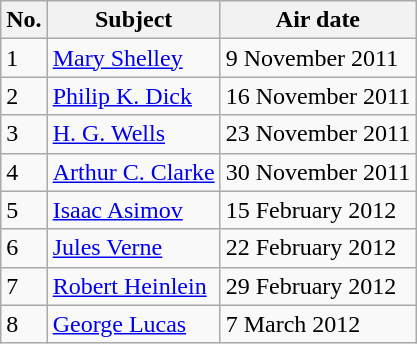<table class="wikitable">
<tr>
<th>No.</th>
<th>Subject</th>
<th>Air date</th>
</tr>
<tr>
<td>1</td>
<td><a href='#'>Mary Shelley</a></td>
<td>9 November 2011</td>
</tr>
<tr>
<td>2</td>
<td><a href='#'>Philip K. Dick</a></td>
<td>16 November 2011</td>
</tr>
<tr>
<td>3</td>
<td><a href='#'>H. G. Wells</a></td>
<td>23 November 2011</td>
</tr>
<tr>
<td>4</td>
<td><a href='#'>Arthur C. Clarke</a></td>
<td>30 November 2011</td>
</tr>
<tr>
<td>5</td>
<td><a href='#'>Isaac Asimov</a></td>
<td>15 February 2012</td>
</tr>
<tr>
<td>6</td>
<td><a href='#'>Jules Verne</a></td>
<td>22 February 2012</td>
</tr>
<tr>
<td>7</td>
<td><a href='#'>Robert Heinlein</a></td>
<td>29 February 2012</td>
</tr>
<tr>
<td>8</td>
<td><a href='#'>George Lucas</a></td>
<td>7 March 2012</td>
</tr>
</table>
